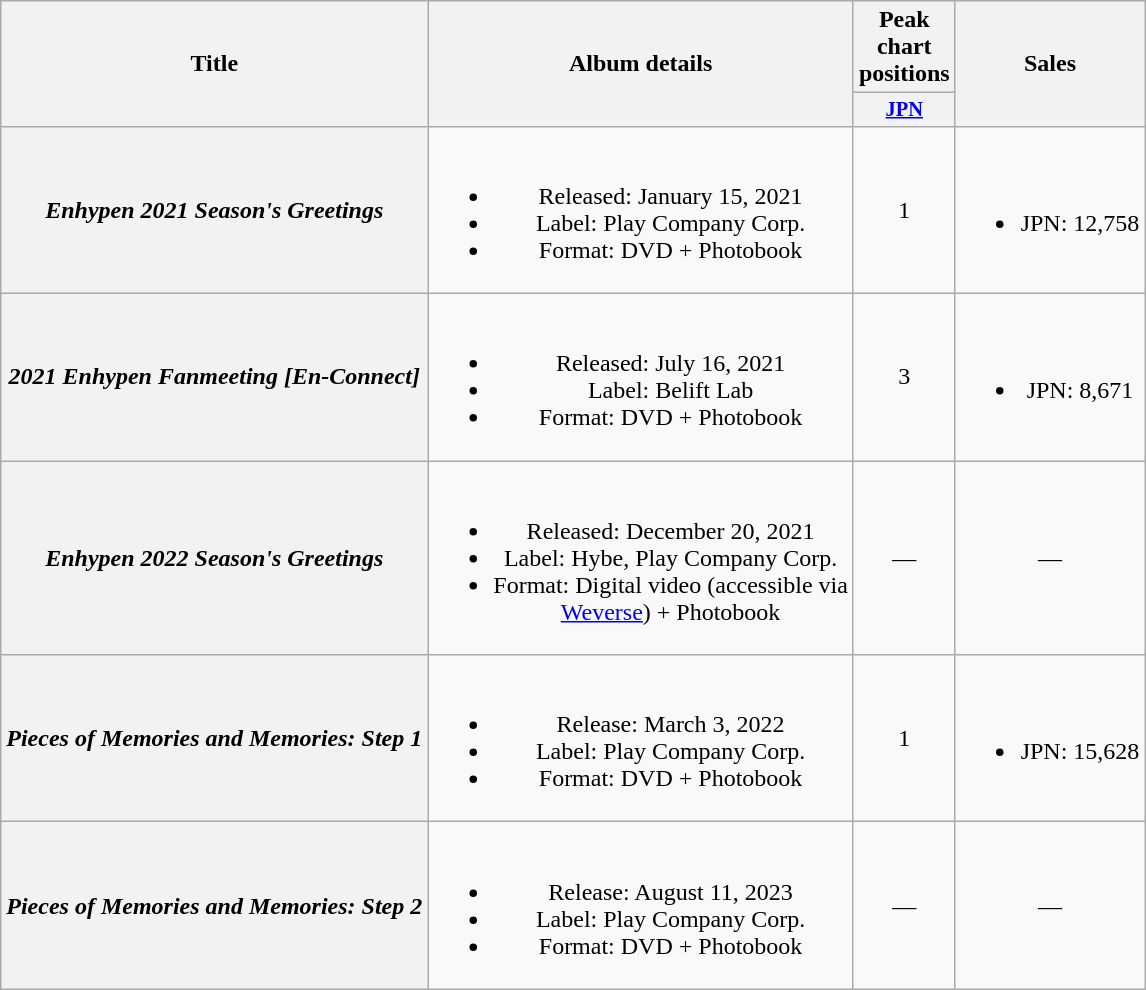<table class="wikitable plainrowheaders" style="text-align:center;">
<tr>
<th scope="col" rowspan="2">Title</th>
<th scope="col" rowspan="2">Album details</th>
<th scope="col" colspan="1">Peak<br>chart<br>positions</th>
<th scope="col" rowspan="2">Sales</th>
</tr>
<tr>
<th scope="col" style="width:2.75em;font-size:85%;"><a href='#'>JPN</a><br></th>
</tr>
<tr>
<th scope="row"><em>Enhypen 2021 Season's Greetings</em></th>
<td><br><ul><li>Released: January 15, 2021</li><li>Label: Play Company Corp.</li><li>Format: DVD + Photobook</li></ul></td>
<td>1</td>
<td><br><ul><li>JPN: 12,758</li></ul></td>
</tr>
<tr>
<th scope="row"><em>2021 Enhypen Fanmeeting [En-Connect]</em></th>
<td><br><ul><li>Released: July 16, 2021</li><li>Label: Belift Lab</li><li>Format: DVD + Photobook</li></ul></td>
<td>3</td>
<td><br><ul><li>JPN: 8,671</li></ul></td>
</tr>
<tr>
<th scope="row"><em>Enhypen 2022 Season's Greetings</em></th>
<td><br><ul><li>Released: December 20, 2021</li><li>Label: Hybe, Play Company Corp.</li><li>Format: Digital video (accessible via<br> <a href='#'>Weverse</a>) + Photobook</li></ul></td>
<td>—</td>
<td>—</td>
</tr>
<tr>
<th scope="row"><em>Pieces of Memories and Memories: Step 1</em></th>
<td><br><ul><li>Release: March 3, 2022</li><li>Label: Play Company Corp.</li><li>Format: DVD + Photobook</li></ul></td>
<td>1</td>
<td><br><ul><li>JPN: 15,628</li></ul></td>
</tr>
<tr>
<th scope="row"><em>Pieces of Memories and Memories: Step 2</em></th>
<td><br><ul><li>Release: August 11, 2023</li><li>Label: Play Company Corp.</li><li>Format: DVD + Photobook</li></ul></td>
<td>—</td>
<td>—</td>
</tr>
</table>
